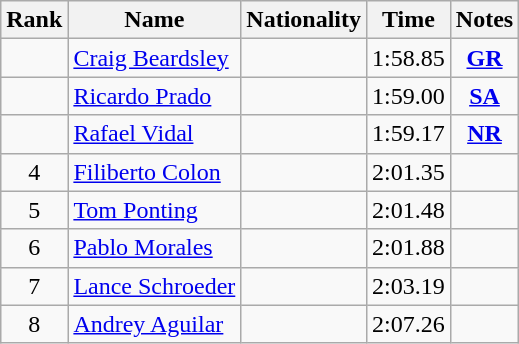<table class="wikitable sortable" style="text-align:center">
<tr>
<th>Rank</th>
<th>Name</th>
<th>Nationality</th>
<th>Time</th>
<th>Notes</th>
</tr>
<tr>
<td></td>
<td align=left><a href='#'>Craig Beardsley</a></td>
<td align=left></td>
<td>1:58.85</td>
<td><strong><a href='#'>GR</a></strong></td>
</tr>
<tr>
<td></td>
<td align=left><a href='#'>Ricardo Prado</a></td>
<td align=left></td>
<td>1:59.00</td>
<td><strong><a href='#'>SA</a></strong></td>
</tr>
<tr>
<td></td>
<td align=left><a href='#'>Rafael Vidal</a></td>
<td align=left></td>
<td>1:59.17</td>
<td><strong><a href='#'>NR</a></strong></td>
</tr>
<tr>
<td>4</td>
<td align=left><a href='#'>Filiberto Colon</a></td>
<td align=left></td>
<td>2:01.35</td>
<td></td>
</tr>
<tr>
<td>5</td>
<td align=left><a href='#'>Tom Ponting</a></td>
<td align=left></td>
<td>2:01.48</td>
<td></td>
</tr>
<tr>
<td>6</td>
<td align=left><a href='#'>Pablo Morales</a></td>
<td align=left></td>
<td>2:01.88</td>
<td></td>
</tr>
<tr>
<td>7</td>
<td align=left><a href='#'>Lance Schroeder</a></td>
<td align=left></td>
<td>2:03.19</td>
<td></td>
</tr>
<tr>
<td>8</td>
<td align=left><a href='#'>Andrey Aguilar</a></td>
<td align=left></td>
<td>2:07.26</td>
<td></td>
</tr>
</table>
